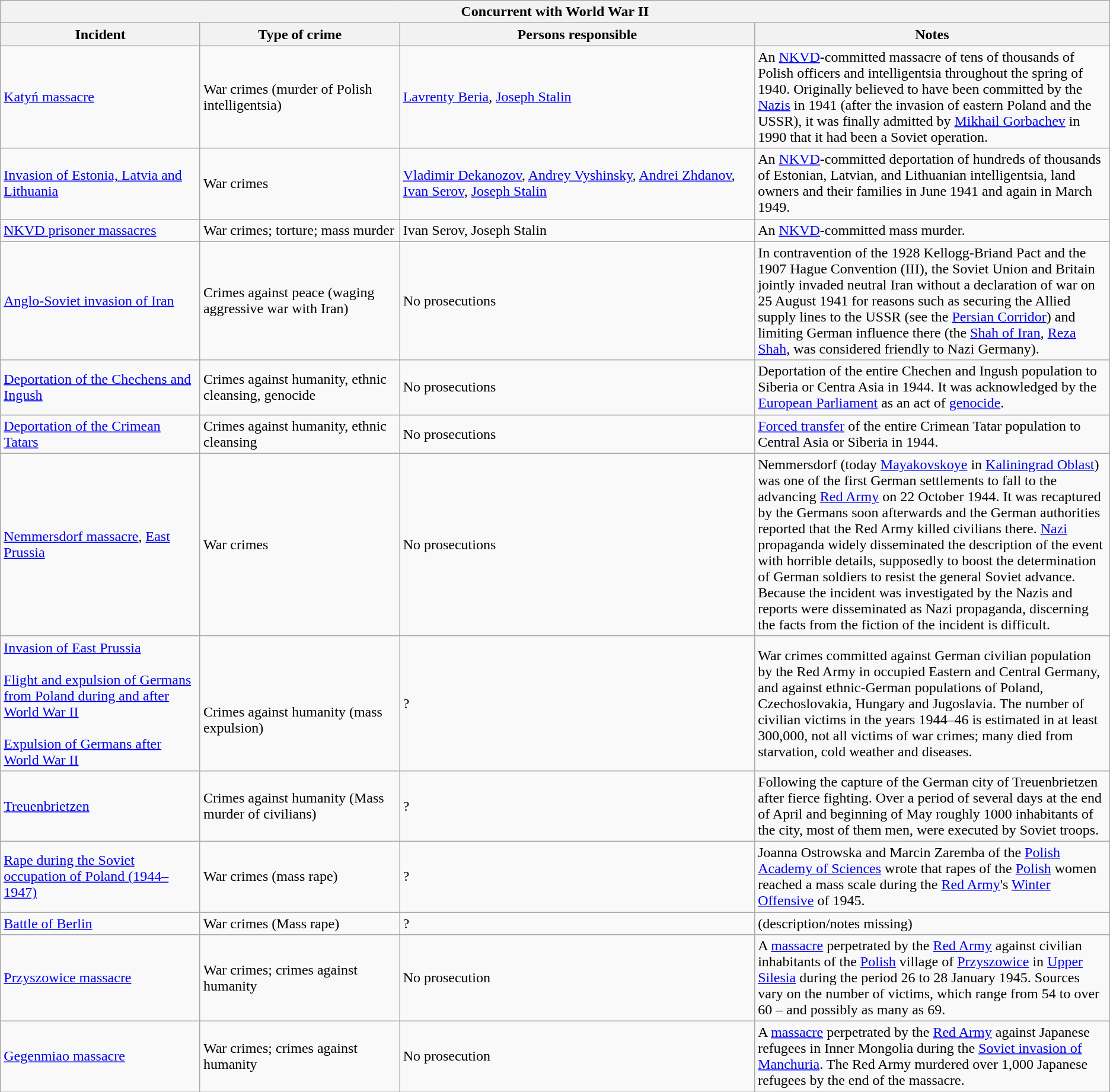<table class="wikitable">
<tr>
<th colspan="4">Concurrent with World War II</th>
</tr>
<tr>
<th>Incident</th>
<th>Type of crime</th>
<th>Persons responsible</th>
<th>Notes</th>
</tr>
<tr>
<td style="width:18%;"><a href='#'>Katyń massacre</a></td>
<td style="width:18%;">War crimes (murder of Polish intelligentsia)</td>
<td style="width:32%;"><a href='#'>Lavrenty Beria</a>, <a href='#'>Joseph Stalin</a></td>
<td style="width:32%;">An <a href='#'>NKVD</a>-committed massacre of tens of thousands of Polish officers and intelligentsia throughout the spring of 1940. Originally believed to have been committed by the <a href='#'>Nazis</a> in 1941 (after the invasion of eastern Poland and the USSR), it was finally admitted by <a href='#'>Mikhail Gorbachev</a> in 1990 that it had been a Soviet operation.</td>
</tr>
<tr>
<td><a href='#'>Invasion of Estonia, Latvia and Lithuania</a></td>
<td>War crimes</td>
<td><a href='#'>Vladimir Dekanozov</a>, <a href='#'>Andrey Vyshinsky</a>, <a href='#'>Andrei Zhdanov</a>, <a href='#'>Ivan Serov</a>, <a href='#'>Joseph Stalin</a></td>
<td>An <a href='#'>NKVD</a>-committed deportation of hundreds of thousands of Estonian, Latvian, and Lithuanian intelligentsia, land owners and their families in June 1941 and again in March 1949.</td>
</tr>
<tr>
<td><a href='#'>NKVD prisoner massacres</a></td>
<td>War crimes; torture; mass murder</td>
<td>Ivan Serov, Joseph Stalin</td>
<td>An <a href='#'>NKVD</a>-committed mass murder.</td>
</tr>
<tr>
<td><a href='#'>Anglo-Soviet invasion of Iran</a></td>
<td>Crimes against peace (waging aggressive war with Iran)</td>
<td>No prosecutions</td>
<td>In contravention of the 1928 Kellogg-Briand Pact and the 1907 Hague Convention (III), the Soviet Union and Britain jointly invaded neutral Iran without a declaration of war on 25 August 1941 for reasons such as securing the Allied supply lines to the USSR (see the <a href='#'>Persian Corridor</a>) and limiting German influence there (the <a href='#'>Shah of Iran</a>, <a href='#'>Reza Shah</a>, was considered friendly to Nazi Germany).</td>
</tr>
<tr>
<td><a href='#'>Deportation of the Chechens and Ingush</a></td>
<td>Crimes against humanity, ethnic cleansing, genocide</td>
<td>No prosecutions</td>
<td>Deportation of the entire Chechen and Ingush population to Siberia or Centra Asia in 1944. It was acknowledged by the <a href='#'>European Parliament</a> as an act of <a href='#'>genocide</a>.</td>
</tr>
<tr>
<td><a href='#'>Deportation of the Crimean Tatars</a></td>
<td>Crimes against humanity, ethnic cleansing</td>
<td>No prosecutions</td>
<td><a href='#'>Forced transfer</a> of the entire Crimean Tatar population to Central Asia or Siberia in 1944.</td>
</tr>
<tr>
<td><a href='#'>Nemmersdorf massacre</a>, <a href='#'>East Prussia</a></td>
<td>War crimes</td>
<td>No prosecutions</td>
<td>Nemmersdorf (today <a href='#'>Mayakovskoye</a> in <a href='#'>Kaliningrad Oblast</a>) was one of the first German settlements to fall to the advancing <a href='#'>Red Army</a> on 22 October 1944. It was recaptured by the Germans soon afterwards and the German authorities reported that the Red Army killed civilians there. <a href='#'>Nazi</a> propaganda widely disseminated the description of the event with horrible details, supposedly to boost the determination of German soldiers to resist the general Soviet advance. Because the incident was investigated by the Nazis and reports were disseminated as Nazi propaganda, discerning the facts from the fiction of the incident is difficult.</td>
</tr>
<tr>
<td><a href='#'>Invasion of East Prussia</a><br><br><a href='#'>Flight and expulsion of Germans from Poland during and after World War II</a><br><br><a href='#'>Expulsion of Germans after World War II</a></td>
<td><br><br>Crimes against humanity (mass expulsion)</td>
<td>?</td>
<td>War crimes committed against German civilian population by the Red Army in occupied Eastern and Central Germany, and against ethnic-German populations of Poland, Czechoslovakia, Hungary and Jugoslavia. The number of civilian victims in the years 1944–46 is estimated in at least 300,000, not all victims of war crimes; many died from starvation, cold weather and diseases.<br>

</td>
</tr>
<tr>
<td><a href='#'>Treuenbrietzen</a></td>
<td>Crimes against humanity (Mass murder of civilians)</td>
<td>?</td>
<td>Following the capture of the German city of Treuenbrietzen after fierce fighting. Over a period of several days at the end of April and beginning of May roughly 1000 inhabitants of the city, most of them men, were executed by Soviet troops.</td>
</tr>
<tr>
<td><a href='#'>Rape during the Soviet occupation of Poland (1944–1947)</a></td>
<td>War crimes (mass rape)</td>
<td>?</td>
<td>Joanna Ostrowska and Marcin Zaremba of the <a href='#'>Polish Academy of Sciences</a> wrote that rapes of the <a href='#'>Polish</a> women reached a mass scale during the <a href='#'>Red Army</a>'s <a href='#'>Winter Offensive</a> of 1945.</td>
</tr>
<tr>
<td><a href='#'>Battle of Berlin</a></td>
<td>War crimes (Mass rape)</td>
<td>?</td>
<td>(description/notes missing)</td>
</tr>
<tr>
<td><a href='#'>Przyszowice massacre</a></td>
<td>War crimes; crimes against humanity</td>
<td>No prosecution</td>
<td>A <a href='#'>massacre</a> perpetrated by the <a href='#'>Red Army</a> against civilian inhabitants of the <a href='#'>Polish</a> village of <a href='#'>Przyszowice</a> in <a href='#'>Upper Silesia</a> during the period 26 to 28 January 1945. Sources vary on the number of victims, which range from 54 to over 60 – and possibly as many as 69.</td>
</tr>
<tr>
<td><a href='#'>Gegenmiao massacre</a></td>
<td>War crimes; crimes against humanity</td>
<td>No prosecution</td>
<td>A <a href='#'>massacre</a> perpetrated by the <a href='#'>Red Army</a> against Japanese refugees in Inner Mongolia during the <a href='#'>Soviet invasion of Manchuria</a>. The Red Army murdered over 1,000 Japanese refugees by the end of the massacre.</td>
</tr>
</table>
